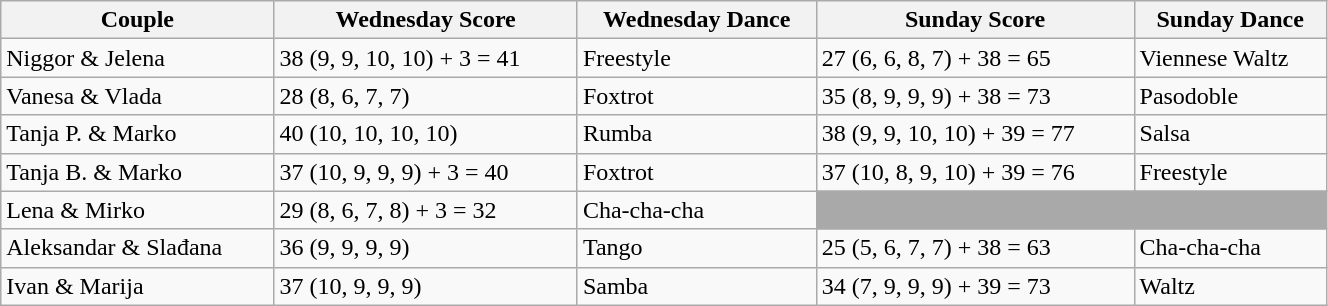<table class="wikitable" style="width:70%;">
<tr>
<th>Couple</th>
<th>Wednesday Score</th>
<th>Wednesday Dance</th>
<th>Sunday Score</th>
<th>Sunday Dance</th>
</tr>
<tr>
<td>Niggor & Jelena</td>
<td>38 (9, 9, 10, 10) + 3 = 41</td>
<td>Freestyle</td>
<td>27 (6, 6, 8, 7) + 38 = 65</td>
<td>Viennese Waltz</td>
</tr>
<tr>
<td>Vanesa & Vlada</td>
<td>28 (8, 6, 7, 7)</td>
<td>Foxtrot</td>
<td>35 (8, 9, 9, 9) + 38 = 73</td>
<td>Pasodoble</td>
</tr>
<tr>
<td>Tanja P. & Marko</td>
<td>40 (10, 10, 10, 10)</td>
<td>Rumba</td>
<td>38 (9, 9, 10, 10) + 39 = 77</td>
<td>Salsa</td>
</tr>
<tr>
<td>Tanja B. & Marko</td>
<td>37 (10, 9, 9, 9) + 3 = 40</td>
<td>Foxtrot</td>
<td>37 (10, 8, 9, 10) + 39 = 76</td>
<td>Freestyle</td>
</tr>
<tr>
<td>Lena & Mirko</td>
<td>29 (8, 6, 7, 8) + 3 = 32</td>
<td>Cha-cha-cha</td>
<td style="background:darkgrey;" colspan="1"></td>
<td style="background:darkgrey;" colspan="1"></td>
</tr>
<tr>
<td>Aleksandar & Slađana</td>
<td>36 (9, 9, 9, 9)</td>
<td>Tango</td>
<td>25 (5, 6, 7, 7) + 38 = 63</td>
<td>Cha-cha-cha</td>
</tr>
<tr>
<td>Ivan & Marija</td>
<td>37 (10, 9, 9, 9)</td>
<td>Samba</td>
<td>34 (7, 9, 9, 9) + 39 = 73</td>
<td>Waltz</td>
</tr>
</table>
